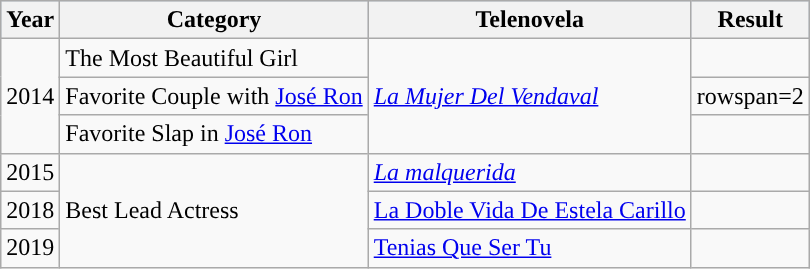<table class="wikitable">
<tr style="background:#b0c4de;">
<th>Year</th>
<th>Category</th>
<th>Telenovela</th>
<th>Result</th>
</tr>
<tr>
<td rowspan=3>2014</td>
<td>The Most Beautiful Girl</td>
<td rowspan=3><em><a href='#'>La Mujer Del Vendaval</a></em></td>
<td></td>
</tr>
<tr>
<td>Favorite Couple with <a href='#'>José Ron</a></td>
<td>rowspan=2 </td>
</tr>
<tr>
<td>Favorite Slap in <a href='#'>José Ron</a></td>
</tr>
<tr>
<td>2015</td>
<td rowspan="3">Best Lead Actress</td>
<td><em><a href='#'>La malquerida</a></em></td>
<td></td>
</tr>
<tr>
<td>2018</td>
<td><a href='#'>La Doble Vida De Estela Carillo</a></td>
<td></td>
</tr>
<tr>
<td>2019</td>
<td><a href='#'>Tenias Que Ser Tu</a></td>
<td></td>
</tr>
</table>
